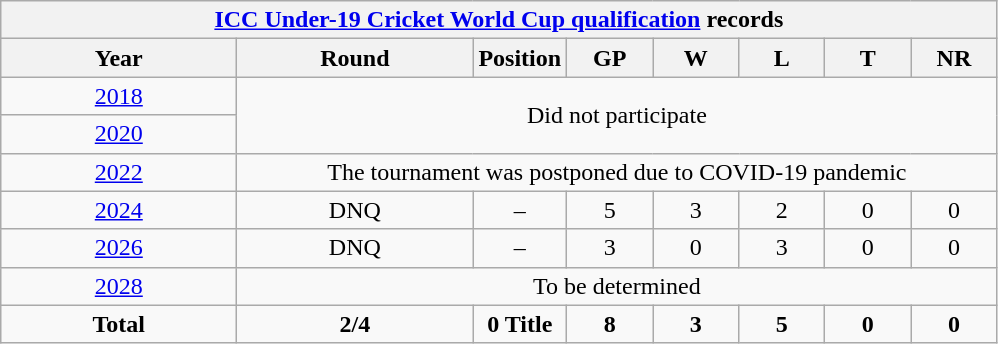<table class="wikitable" style="text-align: center; width=900px;">
<tr>
<th colspan=9><a href='#'>ICC Under-19 Cricket World Cup qualification</a> records</th>
</tr>
<tr>
<th width=150>Year</th>
<th width=150>Round</th>
<th width=50>Position</th>
<th width=50>GP</th>
<th width=50>W</th>
<th width=50>L</th>
<th width=50>T</th>
<th width=50>NR</th>
</tr>
<tr>
<td> <a href='#'>2018</a></td>
<td colspan=8 rowspan=2>Did not participate</td>
</tr>
<tr>
<td> <a href='#'>2020</a></td>
</tr>
<tr>
<td> <a href='#'>2022</a></td>
<td colspan=8>The tournament was postponed due to COVID-19 pandemic</td>
</tr>
<tr>
<td> <a href='#'>2024</a></td>
<td>DNQ</td>
<td>–</td>
<td>5</td>
<td>3</td>
<td>2</td>
<td>0</td>
<td>0</td>
</tr>
<tr>
<td> <a href='#'>2026</a></td>
<td>DNQ</td>
<td>–</td>
<td>3</td>
<td>0</td>
<td>3</td>
<td>0</td>
<td>0</td>
</tr>
<tr>
<td> <a href='#'>2028</a></td>
<td rowspan=1 colspan=8>To be determined</td>
</tr>
<tr>
<td><strong>Total</strong></td>
<td><strong>2/4</strong></td>
<td><strong>0 Title</strong></td>
<td><strong>8</strong></td>
<td><strong>3</strong></td>
<td><strong>5</strong></td>
<td><strong>0</strong></td>
<td><strong>0</strong></td>
</tr>
</table>
